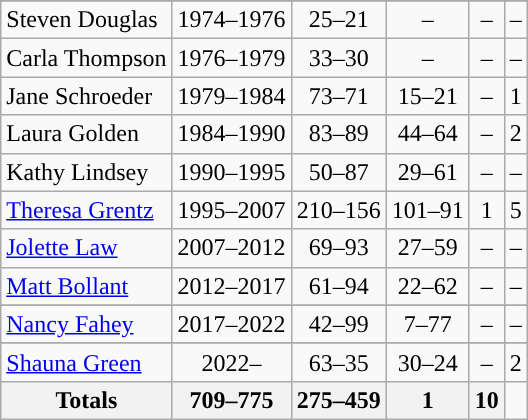<table class="wikitable">
<tr>
</tr>
<tr align="center">
<td align="left">Steven Douglas</td>
<td>1974–1976</td>
<td>25–21</td>
<td>–</td>
<td>–</td>
<td>–</td>
</tr>
<tr align="center">
<td align="left">Carla Thompson</td>
<td>1976–1979</td>
<td>33–30</td>
<td>–</td>
<td>–</td>
<td>–</td>
</tr>
<tr align="center">
<td align="left">Jane Schroeder</td>
<td>1979–1984</td>
<td>73–71</td>
<td>15–21</td>
<td>–</td>
<td>1</td>
</tr>
<tr align="center">
<td align="left">Laura Golden</td>
<td>1984–1990</td>
<td>83–89</td>
<td>44–64</td>
<td>–</td>
<td>2</td>
</tr>
<tr align="center">
<td align="left">Kathy Lindsey</td>
<td>1990–1995</td>
<td>50–87</td>
<td>29–61</td>
<td>–</td>
<td>–</td>
</tr>
<tr align="center">
<td align="left"><a href='#'>Theresa Grentz</a></td>
<td>1995–2007</td>
<td>210–156</td>
<td>101–91</td>
<td>1</td>
<td>5</td>
</tr>
<tr align="center">
<td align="left"><a href='#'>Jolette Law</a></td>
<td>2007–2012</td>
<td>69–93</td>
<td>27–59</td>
<td>–</td>
<td>–</td>
</tr>
<tr align="center">
<td align="left"><a href='#'>Matt Bollant</a></td>
<td>2012–2017</td>
<td>61–94</td>
<td>22–62</td>
<td>–</td>
<td>–</td>
</tr>
<tr>
</tr>
<tr align="center">
<td align="left"><a href='#'>Nancy Fahey</a></td>
<td>2017–2022</td>
<td>42–99</td>
<td>7–77</td>
<td>–</td>
<td>–</td>
</tr>
<tr>
</tr>
<tr align="center">
<td align="left"><a href='#'>Shauna Green</a></td>
<td>2022–</td>
<td>63–35</td>
<td>30–24</td>
<td>–</td>
<td>2</td>
</tr>
<tr>
<th>Totals</th>
<th>709–775</th>
<th>275–459</th>
<th>1</th>
<th>10</th>
</tr>
</table>
